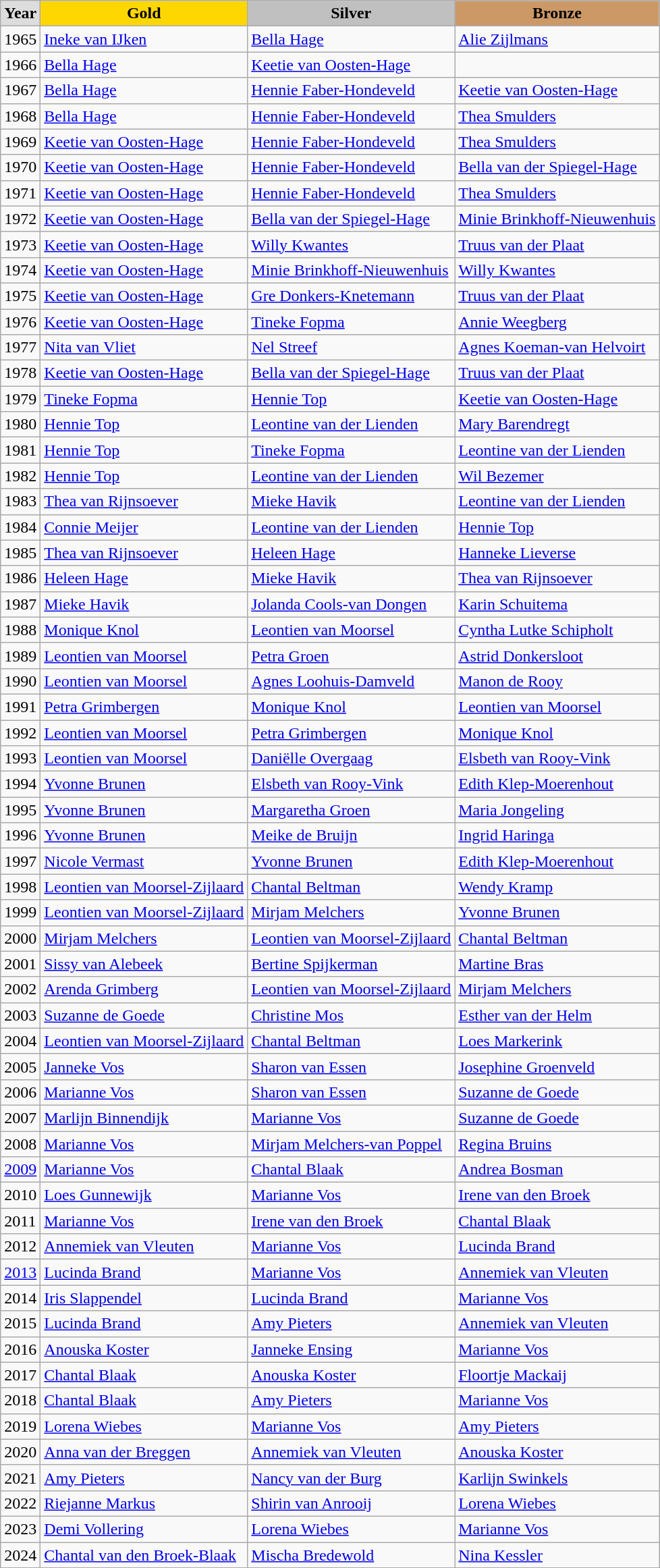<table class="wikitable" style="text-align:left;">
<tr>
<td style="background:#DDDDDD; font-weight:bold; text-align:center;">Year</td>
<td style="background:gold; font-weight:bold; text-align:center;">Gold</td>
<td style="background:silver; font-weight:bold; text-align:center;">Silver</td>
<td style="background:#cc9966; font-weight:bold; text-align:center;">Bronze</td>
</tr>
<tr>
<td>1965</td>
<td><a href='#'>Ineke van IJken</a></td>
<td><a href='#'>Bella Hage</a></td>
<td><a href='#'>Alie Zijlmans</a></td>
</tr>
<tr>
<td>1966</td>
<td><a href='#'>Bella Hage</a></td>
<td><a href='#'>Keetie van Oosten-Hage</a></td>
<td></td>
</tr>
<tr>
<td>1967</td>
<td><a href='#'>Bella Hage</a></td>
<td><a href='#'>Hennie Faber-Hondeveld</a></td>
<td><a href='#'>Keetie van Oosten-Hage</a></td>
</tr>
<tr>
<td>1968</td>
<td><a href='#'>Bella Hage</a></td>
<td><a href='#'>Hennie Faber-Hondeveld</a></td>
<td><a href='#'>Thea Smulders</a></td>
</tr>
<tr>
<td>1969</td>
<td><a href='#'>Keetie van Oosten-Hage</a></td>
<td><a href='#'>Hennie Faber-Hondeveld</a></td>
<td><a href='#'>Thea Smulders</a></td>
</tr>
<tr>
<td>1970</td>
<td><a href='#'>Keetie van Oosten-Hage</a></td>
<td><a href='#'>Hennie Faber-Hondeveld</a></td>
<td><a href='#'>Bella van der Spiegel-Hage</a></td>
</tr>
<tr>
<td>1971</td>
<td><a href='#'>Keetie van Oosten-Hage</a></td>
<td><a href='#'>Hennie Faber-Hondeveld</a></td>
<td><a href='#'>Thea Smulders</a></td>
</tr>
<tr>
<td>1972</td>
<td><a href='#'>Keetie van Oosten-Hage</a></td>
<td><a href='#'>Bella van der Spiegel-Hage</a></td>
<td><a href='#'>Minie Brinkhoff-Nieuwenhuis</a></td>
</tr>
<tr>
<td>1973</td>
<td><a href='#'>Keetie van Oosten-Hage</a></td>
<td><a href='#'>Willy Kwantes</a></td>
<td><a href='#'>Truus van der Plaat</a></td>
</tr>
<tr>
<td>1974</td>
<td><a href='#'>Keetie van Oosten-Hage</a></td>
<td><a href='#'>Minie Brinkhoff-Nieuwenhuis</a></td>
<td><a href='#'>Willy Kwantes</a></td>
</tr>
<tr>
<td>1975</td>
<td><a href='#'>Keetie van Oosten-Hage</a></td>
<td><a href='#'>Gre Donkers-Knetemann</a></td>
<td><a href='#'>Truus van der Plaat</a></td>
</tr>
<tr>
<td>1976</td>
<td><a href='#'>Keetie van Oosten-Hage</a></td>
<td><a href='#'>Tineke Fopma</a></td>
<td><a href='#'>Annie Weegberg</a></td>
</tr>
<tr>
<td>1977</td>
<td><a href='#'>Nita van Vliet</a></td>
<td><a href='#'>Nel Streef</a></td>
<td><a href='#'>Agnes Koeman-van Helvoirt</a></td>
</tr>
<tr>
<td>1978</td>
<td><a href='#'>Keetie van Oosten-Hage</a></td>
<td><a href='#'>Bella van der Spiegel-Hage</a></td>
<td><a href='#'>Truus van der Plaat</a></td>
</tr>
<tr>
<td>1979</td>
<td><a href='#'>Tineke Fopma</a></td>
<td><a href='#'>Hennie Top</a></td>
<td><a href='#'>Keetie van Oosten-Hage</a></td>
</tr>
<tr>
<td>1980</td>
<td><a href='#'>Hennie Top</a></td>
<td><a href='#'>Leontine van der Lienden</a></td>
<td><a href='#'>Mary Barendregt</a></td>
</tr>
<tr>
<td>1981</td>
<td><a href='#'>Hennie Top</a></td>
<td><a href='#'>Tineke Fopma</a></td>
<td><a href='#'>Leontine van der Lienden</a></td>
</tr>
<tr>
<td>1982</td>
<td><a href='#'>Hennie Top</a></td>
<td><a href='#'>Leontine van der Lienden</a></td>
<td><a href='#'>Wil Bezemer</a></td>
</tr>
<tr>
<td>1983</td>
<td><a href='#'>Thea van Rijnsoever</a></td>
<td><a href='#'>Mieke Havik</a></td>
<td><a href='#'>Leontine van der Lienden</a></td>
</tr>
<tr>
<td>1984</td>
<td><a href='#'>Connie Meijer</a></td>
<td><a href='#'>Leontine van der Lienden</a></td>
<td><a href='#'>Hennie Top</a></td>
</tr>
<tr>
<td>1985</td>
<td><a href='#'>Thea van Rijnsoever</a></td>
<td><a href='#'>Heleen Hage</a></td>
<td><a href='#'>Hanneke Lieverse</a></td>
</tr>
<tr>
<td>1986</td>
<td><a href='#'>Heleen Hage</a></td>
<td><a href='#'>Mieke Havik</a></td>
<td><a href='#'>Thea van Rijnsoever</a></td>
</tr>
<tr>
<td>1987</td>
<td><a href='#'>Mieke Havik</a></td>
<td><a href='#'>Jolanda Cools-van Dongen</a></td>
<td><a href='#'>Karin Schuitema</a></td>
</tr>
<tr>
<td>1988</td>
<td><a href='#'>Monique Knol</a></td>
<td><a href='#'>Leontien van Moorsel</a></td>
<td><a href='#'>Cyntha Lutke Schipholt</a></td>
</tr>
<tr>
<td>1989</td>
<td><a href='#'>Leontien van Moorsel</a></td>
<td><a href='#'>Petra Groen</a></td>
<td><a href='#'>Astrid Donkersloot</a></td>
</tr>
<tr>
<td>1990</td>
<td><a href='#'>Leontien van Moorsel</a></td>
<td><a href='#'>Agnes Loohuis-Damveld</a></td>
<td><a href='#'>Manon de Rooy</a></td>
</tr>
<tr>
<td>1991</td>
<td><a href='#'>Petra Grimbergen</a></td>
<td><a href='#'>Monique Knol</a></td>
<td><a href='#'>Leontien van Moorsel</a></td>
</tr>
<tr>
<td>1992</td>
<td><a href='#'>Leontien van Moorsel</a></td>
<td><a href='#'>Petra Grimbergen</a></td>
<td><a href='#'>Monique Knol</a></td>
</tr>
<tr>
<td>1993</td>
<td><a href='#'>Leontien van Moorsel</a></td>
<td><a href='#'>Daniëlle Overgaag</a></td>
<td><a href='#'>Elsbeth van Rooy-Vink</a></td>
</tr>
<tr>
<td>1994</td>
<td><a href='#'>Yvonne Brunen</a></td>
<td><a href='#'>Elsbeth van Rooy-Vink</a></td>
<td><a href='#'>Edith Klep-Moerenhout</a></td>
</tr>
<tr>
<td>1995</td>
<td><a href='#'>Yvonne Brunen</a></td>
<td><a href='#'>Margaretha Groen</a></td>
<td><a href='#'>Maria Jongeling</a></td>
</tr>
<tr>
<td>1996</td>
<td><a href='#'>Yvonne Brunen</a></td>
<td><a href='#'>Meike de Bruijn</a></td>
<td><a href='#'>Ingrid Haringa</a></td>
</tr>
<tr>
<td>1997</td>
<td><a href='#'>Nicole Vermast</a></td>
<td><a href='#'>Yvonne Brunen</a></td>
<td><a href='#'>Edith Klep-Moerenhout</a></td>
</tr>
<tr>
<td>1998</td>
<td><a href='#'>Leontien van Moorsel-Zijlaard</a></td>
<td><a href='#'>Chantal Beltman</a></td>
<td><a href='#'>Wendy Kramp</a></td>
</tr>
<tr>
<td>1999</td>
<td><a href='#'>Leontien van Moorsel-Zijlaard</a></td>
<td><a href='#'>Mirjam Melchers</a></td>
<td><a href='#'>Yvonne Brunen</a></td>
</tr>
<tr>
<td>2000</td>
<td><a href='#'>Mirjam Melchers</a></td>
<td><a href='#'>Leontien van Moorsel-Zijlaard</a></td>
<td><a href='#'>Chantal Beltman</a></td>
</tr>
<tr>
<td>2001</td>
<td><a href='#'>Sissy van Alebeek</a></td>
<td><a href='#'>Bertine Spijkerman</a></td>
<td><a href='#'>Martine Bras</a></td>
</tr>
<tr>
<td>2002</td>
<td><a href='#'>Arenda Grimberg</a></td>
<td><a href='#'>Leontien van Moorsel-Zijlaard</a></td>
<td><a href='#'>Mirjam Melchers</a></td>
</tr>
<tr>
<td>2003</td>
<td><a href='#'>Suzanne de Goede</a></td>
<td><a href='#'>Christine Mos</a></td>
<td><a href='#'>Esther van der Helm</a></td>
</tr>
<tr>
<td>2004</td>
<td><a href='#'>Leontien van Moorsel-Zijlaard</a></td>
<td><a href='#'>Chantal Beltman</a></td>
<td><a href='#'>Loes Markerink</a></td>
</tr>
<tr>
<td>2005</td>
<td><a href='#'>Janneke Vos</a></td>
<td><a href='#'>Sharon van Essen</a></td>
<td><a href='#'>Josephine Groenveld</a></td>
</tr>
<tr>
<td>2006</td>
<td><a href='#'>Marianne Vos</a></td>
<td><a href='#'>Sharon van Essen</a></td>
<td><a href='#'>Suzanne de Goede</a></td>
</tr>
<tr>
<td>2007</td>
<td><a href='#'>Marlijn Binnendijk</a></td>
<td><a href='#'>Marianne Vos</a></td>
<td><a href='#'>Suzanne de Goede</a></td>
</tr>
<tr>
<td>2008</td>
<td><a href='#'>Marianne Vos</a></td>
<td><a href='#'>Mirjam Melchers-van Poppel</a></td>
<td><a href='#'>Regina Bruins</a></td>
</tr>
<tr>
<td><a href='#'>2009</a></td>
<td><a href='#'>Marianne Vos</a></td>
<td><a href='#'>Chantal Blaak</a></td>
<td><a href='#'>Andrea Bosman</a></td>
</tr>
<tr>
<td>2010</td>
<td><a href='#'>Loes Gunnewijk</a></td>
<td><a href='#'>Marianne Vos</a></td>
<td><a href='#'>Irene van den Broek</a></td>
</tr>
<tr>
<td>2011</td>
<td><a href='#'>Marianne Vos</a></td>
<td><a href='#'>Irene van den Broek</a></td>
<td><a href='#'>Chantal Blaak</a></td>
</tr>
<tr>
<td>2012</td>
<td><a href='#'>Annemiek van Vleuten</a></td>
<td><a href='#'>Marianne Vos</a></td>
<td><a href='#'>Lucinda Brand</a></td>
</tr>
<tr>
<td><a href='#'>2013</a></td>
<td><a href='#'>Lucinda Brand</a></td>
<td><a href='#'>Marianne Vos</a></td>
<td><a href='#'>Annemiek van Vleuten</a></td>
</tr>
<tr>
<td>2014</td>
<td><a href='#'>Iris Slappendel</a></td>
<td><a href='#'>Lucinda Brand</a></td>
<td><a href='#'>Marianne Vos</a></td>
</tr>
<tr>
<td>2015</td>
<td><a href='#'>Lucinda Brand</a></td>
<td><a href='#'>Amy Pieters</a></td>
<td><a href='#'>Annemiek van Vleuten</a></td>
</tr>
<tr>
<td>2016</td>
<td><a href='#'>Anouska Koster</a></td>
<td><a href='#'>Janneke Ensing</a></td>
<td><a href='#'>Marianne Vos</a></td>
</tr>
<tr>
<td>2017</td>
<td><a href='#'>Chantal Blaak</a></td>
<td><a href='#'>Anouska Koster</a></td>
<td><a href='#'>Floortje Mackaij</a></td>
</tr>
<tr>
<td>2018</td>
<td><a href='#'>Chantal Blaak</a></td>
<td><a href='#'>Amy Pieters</a></td>
<td><a href='#'>Marianne Vos</a></td>
</tr>
<tr>
<td>2019</td>
<td><a href='#'>Lorena Wiebes</a></td>
<td><a href='#'>Marianne Vos</a></td>
<td><a href='#'>Amy Pieters</a></td>
</tr>
<tr>
<td>2020</td>
<td><a href='#'>Anna van der Breggen</a></td>
<td><a href='#'>Annemiek van Vleuten</a></td>
<td><a href='#'>Anouska Koster</a></td>
</tr>
<tr>
<td>2021</td>
<td><a href='#'>Amy Pieters</a></td>
<td><a href='#'>Nancy van der Burg</a></td>
<td><a href='#'>Karlijn Swinkels</a></td>
</tr>
<tr>
<td>2022</td>
<td><a href='#'>Riejanne Markus</a></td>
<td><a href='#'>Shirin van Anrooij</a></td>
<td><a href='#'>Lorena Wiebes</a></td>
</tr>
<tr>
<td>2023</td>
<td><a href='#'>Demi Vollering</a></td>
<td><a href='#'>Lorena Wiebes</a></td>
<td><a href='#'>Marianne Vos</a></td>
</tr>
<tr>
<td>2024</td>
<td><a href='#'>Chantal van den Broek-Blaak</a></td>
<td><a href='#'>Mischa Bredewold</a></td>
<td><a href='#'>Nina Kessler</a></td>
</tr>
</table>
